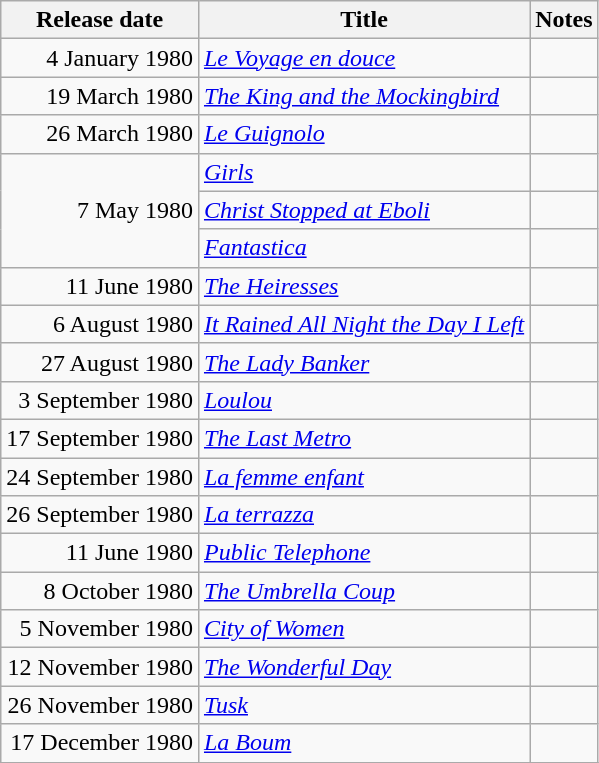<table class="wikitable sortable">
<tr>
<th scope="col">Release date</th>
<th>Title</th>
<th>Notes</th>
</tr>
<tr>
<td style="text-align:right;">4 January 1980</td>
<td><em><a href='#'>Le Voyage en douce</a></em></td>
<td></td>
</tr>
<tr>
<td style="text-align:right;">19 March 1980</td>
<td><em><a href='#'>The King and the Mockingbird</a></em></td>
<td></td>
</tr>
<tr>
<td style="text-align:right;">26 March 1980</td>
<td><em><a href='#'>Le Guignolo</a></em></td>
<td></td>
</tr>
<tr>
<td style="text-align:right;" rowspan="3">7 May 1980</td>
<td><em><a href='#'>Girls</a></em></td>
<td></td>
</tr>
<tr>
<td><em><a href='#'>Christ Stopped at Eboli</a></em></td>
<td></td>
</tr>
<tr>
<td><em><a href='#'>Fantastica</a></em></td>
<td></td>
</tr>
<tr>
<td style="text-align:right;">11 June 1980</td>
<td><em><a href='#'>The Heiresses</a></em></td>
<td></td>
</tr>
<tr>
<td style="text-align:right;">6 August 1980</td>
<td><em><a href='#'>It Rained All Night the Day I Left</a></em></td>
<td></td>
</tr>
<tr>
<td style="text-align:right;">27 August 1980</td>
<td><em><a href='#'>The Lady Banker</a></em></td>
<td></td>
</tr>
<tr>
<td style="text-align:right;">3 September 1980</td>
<td><em><a href='#'>Loulou</a></em></td>
<td></td>
</tr>
<tr>
<td style="text-align:right;">17 September 1980</td>
<td><em><a href='#'>The Last Metro</a></em></td>
<td></td>
</tr>
<tr>
<td style="text-align:right;">24 September 1980</td>
<td><em><a href='#'>La femme enfant</a></em></td>
<td></td>
</tr>
<tr>
<td style="text-align:right;">26 September 1980</td>
<td><em><a href='#'>La terrazza</a></em></td>
<td></td>
</tr>
<tr>
<td style="text-align:right;">11 June 1980</td>
<td><em><a href='#'>Public Telephone</a></em></td>
<td></td>
</tr>
<tr>
<td style="text-align:right;">8 October 1980</td>
<td><em><a href='#'>The Umbrella Coup</a></em></td>
<td></td>
</tr>
<tr>
<td style="text-align:right;">5 November 1980</td>
<td><em><a href='#'>City of Women</a></em></td>
<td></td>
</tr>
<tr>
<td style="text-align:right;">12 November 1980</td>
<td><em><a href='#'>The Wonderful Day</a></em></td>
<td></td>
</tr>
<tr>
<td style="text-align:right;">26 November 1980</td>
<td><em><a href='#'>Tusk</a></em></td>
<td></td>
</tr>
<tr>
<td style="text-align:right;">17 December 1980</td>
<td><em><a href='#'>La Boum</a></em></td>
<td></td>
</tr>
<tr>
</tr>
</table>
